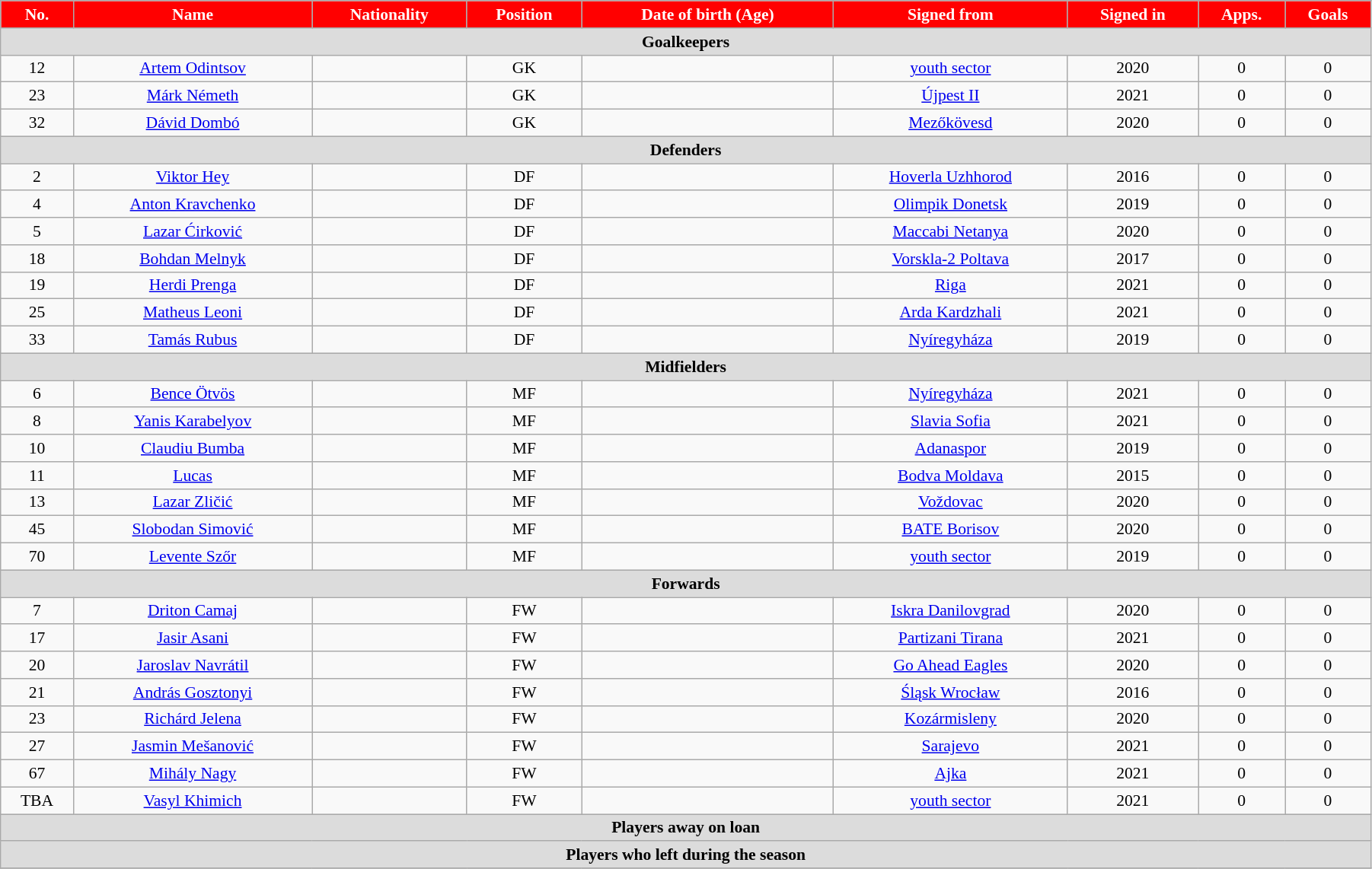<table class="wikitable"  style="text-align:center; font-size:90%; width:95%;">
<tr>
<th style="background:red; color:white; text-align:center;">No.</th>
<th style="background:red; color:white; text-align:center;">Name</th>
<th style="background:red; color:white; text-align:center;">Nationality</th>
<th style="background:red; color:white; text-align:center;">Position</th>
<th style="background:red; color:white; text-align:center;">Date of birth (Age)</th>
<th style="background:red; color:white; text-align:center;">Signed from</th>
<th style="background:red; color:white; text-align:center;">Signed in</th>
<th style="background:red; color:white; text-align:center;">Apps.</th>
<th style="background:red; color:white; text-align:center;">Goals</th>
</tr>
<tr>
<th colspan="11"  style="background:#dcdcdc; text-align:center;">Goalkeepers</th>
</tr>
<tr>
<td>12</td>
<td><a href='#'>Artem Odintsov</a></td>
<td></td>
<td>GK</td>
<td></td>
<td><a href='#'>youth sector</a></td>
<td>2020</td>
<td>0</td>
<td>0</td>
</tr>
<tr>
<td>23</td>
<td><a href='#'>Márk Németh</a></td>
<td></td>
<td>GK</td>
<td></td>
<td><a href='#'>Újpest II</a></td>
<td>2021</td>
<td>0</td>
<td>0</td>
</tr>
<tr>
<td>32</td>
<td><a href='#'>Dávid Dombó</a></td>
<td></td>
<td>GK</td>
<td></td>
<td><a href='#'>Mezőkövesd</a></td>
<td>2020</td>
<td>0</td>
<td>0</td>
</tr>
<tr>
<th colspan="11"  style="background:#dcdcdc; text-align:center;">Defenders</th>
</tr>
<tr>
<td>2</td>
<td><a href='#'>Viktor Hey</a></td>
<td></td>
<td>DF</td>
<td></td>
<td><a href='#'>Hoverla Uzhhorod</a></td>
<td>2016</td>
<td>0</td>
<td>0</td>
</tr>
<tr>
<td>4</td>
<td><a href='#'>Anton Kravchenko</a></td>
<td></td>
<td>DF</td>
<td></td>
<td><a href='#'>Olimpik Donetsk</a></td>
<td>2019</td>
<td>0</td>
<td>0</td>
</tr>
<tr>
<td>5</td>
<td><a href='#'>Lazar Ćirković</a></td>
<td></td>
<td>DF</td>
<td></td>
<td><a href='#'>Maccabi Netanya</a></td>
<td>2020</td>
<td>0</td>
<td>0</td>
</tr>
<tr>
<td>18</td>
<td><a href='#'>Bohdan Melnyk</a></td>
<td></td>
<td>DF</td>
<td></td>
<td><a href='#'>Vorskla-2 Poltava</a></td>
<td>2017</td>
<td>0</td>
<td>0</td>
</tr>
<tr>
<td>19</td>
<td><a href='#'>Herdi Prenga</a></td>
<td></td>
<td>DF</td>
<td></td>
<td><a href='#'>Riga</a></td>
<td>2021</td>
<td>0</td>
<td>0</td>
</tr>
<tr>
<td>25</td>
<td><a href='#'>Matheus Leoni</a></td>
<td></td>
<td>DF</td>
<td></td>
<td><a href='#'>Arda Kardzhali</a></td>
<td>2021</td>
<td>0</td>
<td>0</td>
</tr>
<tr>
<td>33</td>
<td><a href='#'>Tamás Rubus</a></td>
<td></td>
<td>DF</td>
<td></td>
<td><a href='#'>Nyíregyháza</a></td>
<td>2019</td>
<td>0</td>
<td>0</td>
</tr>
<tr>
<th colspan="11"  style="background:#dcdcdc; text-align:center;">Midfielders</th>
</tr>
<tr>
<td>6</td>
<td><a href='#'>Bence Ötvös</a></td>
<td></td>
<td>MF</td>
<td></td>
<td><a href='#'>Nyíregyháza</a></td>
<td>2021</td>
<td>0</td>
<td>0</td>
</tr>
<tr>
<td>8</td>
<td><a href='#'>Yanis Karabelyov</a></td>
<td></td>
<td>MF</td>
<td></td>
<td><a href='#'>Slavia Sofia</a></td>
<td>2021</td>
<td>0</td>
<td>0</td>
</tr>
<tr>
<td>10</td>
<td><a href='#'>Claudiu Bumba</a></td>
<td></td>
<td>MF</td>
<td></td>
<td><a href='#'>Adanaspor</a></td>
<td>2019</td>
<td>0</td>
<td>0</td>
</tr>
<tr>
<td>11</td>
<td><a href='#'>Lucas</a></td>
<td></td>
<td>MF</td>
<td></td>
<td><a href='#'>Bodva Moldava</a></td>
<td>2015</td>
<td>0</td>
<td>0</td>
</tr>
<tr>
<td>13</td>
<td><a href='#'>Lazar Zličić</a></td>
<td></td>
<td>MF</td>
<td></td>
<td><a href='#'>Voždovac</a></td>
<td>2020</td>
<td>0</td>
<td>0</td>
</tr>
<tr>
<td>45</td>
<td><a href='#'>Slobodan Simović</a></td>
<td></td>
<td>MF</td>
<td></td>
<td><a href='#'>BATE Borisov</a></td>
<td>2020</td>
<td>0</td>
<td>0</td>
</tr>
<tr>
<td>70</td>
<td><a href='#'>Levente Szőr</a></td>
<td></td>
<td>MF</td>
<td></td>
<td><a href='#'>youth sector</a></td>
<td>2019</td>
<td>0</td>
<td>0</td>
</tr>
<tr>
<th colspan="11"  style="background:#dcdcdc; text-align:center;">Forwards</th>
</tr>
<tr>
<td>7</td>
<td><a href='#'>Driton Camaj</a></td>
<td></td>
<td>FW</td>
<td></td>
<td><a href='#'>Iskra Danilovgrad</a></td>
<td>2020</td>
<td>0</td>
<td>0</td>
</tr>
<tr>
<td>17</td>
<td><a href='#'>Jasir Asani</a></td>
<td></td>
<td>FW</td>
<td></td>
<td><a href='#'>Partizani Tirana</a></td>
<td>2021</td>
<td>0</td>
<td>0</td>
</tr>
<tr>
<td>20</td>
<td><a href='#'>Jaroslav Navrátil</a></td>
<td></td>
<td>FW</td>
<td></td>
<td><a href='#'>Go Ahead Eagles</a></td>
<td>2020</td>
<td>0</td>
<td>0</td>
</tr>
<tr>
<td>21</td>
<td><a href='#'>András Gosztonyi</a></td>
<td></td>
<td>FW</td>
<td></td>
<td><a href='#'>Śląsk Wrocław</a></td>
<td>2016</td>
<td>0</td>
<td>0</td>
</tr>
<tr>
<td>23</td>
<td><a href='#'>Richárd Jelena</a></td>
<td></td>
<td>FW</td>
<td></td>
<td><a href='#'>Kozármisleny</a></td>
<td>2020</td>
<td>0</td>
<td>0</td>
</tr>
<tr>
<td>27</td>
<td><a href='#'>Jasmin Mešanović</a></td>
<td></td>
<td>FW</td>
<td></td>
<td><a href='#'>Sarajevo</a></td>
<td>2021</td>
<td>0</td>
<td>0</td>
</tr>
<tr>
<td>67</td>
<td><a href='#'>Mihály Nagy</a></td>
<td></td>
<td>FW</td>
<td></td>
<td><a href='#'>Ajka</a></td>
<td>2021</td>
<td>0</td>
<td>0</td>
</tr>
<tr>
<td>TBA</td>
<td><a href='#'>Vasyl Khimich</a></td>
<td></td>
<td>FW</td>
<td></td>
<td><a href='#'>youth sector</a></td>
<td>2021</td>
<td>0</td>
<td>0</td>
</tr>
<tr>
<th colspan="11"  style="background:#dcdcdc; text-align:center;">Players away on loan</th>
</tr>
<tr>
<th colspan="11"  style="background:#dcdcdc; text-align:center;">Players who left during the season</th>
</tr>
<tr>
</tr>
</table>
